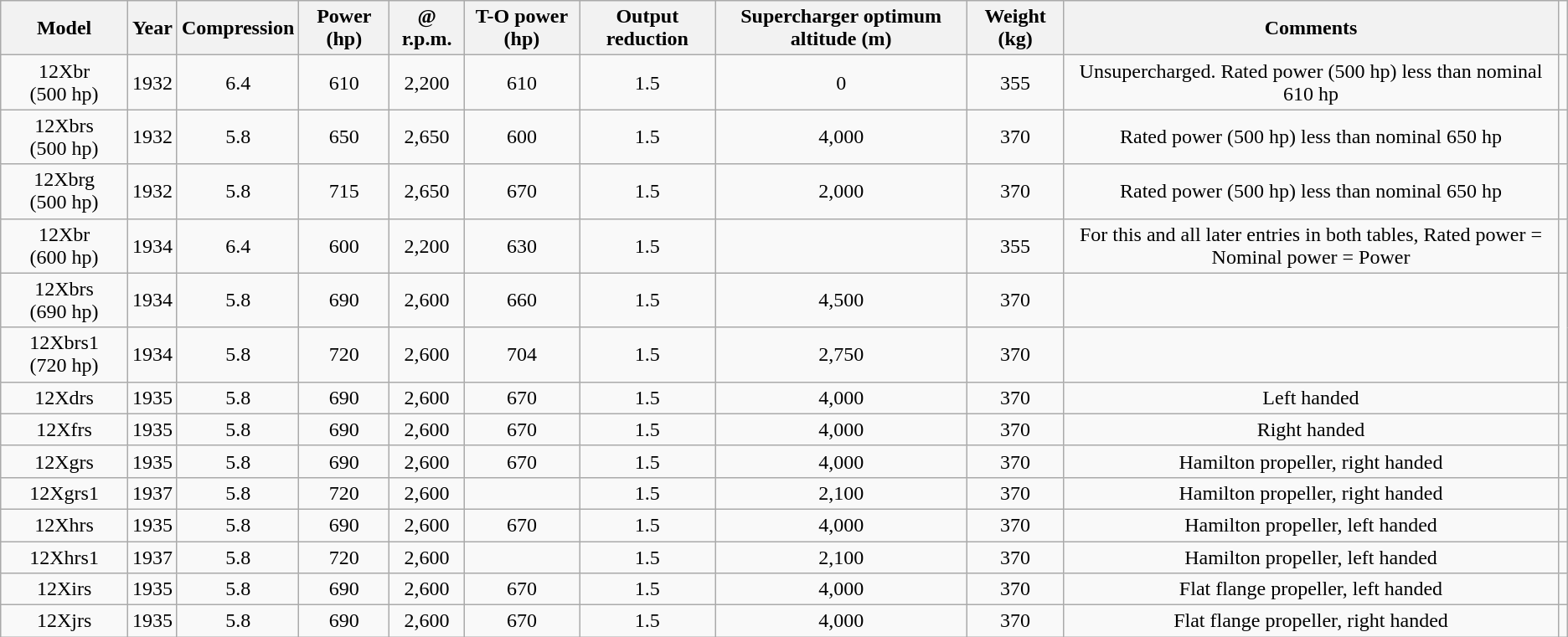<table class="wikitable" style="text-align:center;">
<tr>
<th>Model</th>
<th>Year</th>
<th>Compression</th>
<th>Power (hp)</th>
<th>@ r.p.m.</th>
<th>T-O power (hp)</th>
<th>Output reduction</th>
<th>Supercharger optimum altitude (m)</th>
<th>Weight (kg)</th>
<th>Comments</th>
</tr>
<tr>
<td>12Xbr (500 hp)</td>
<td>1932</td>
<td>6.4</td>
<td>610</td>
<td>2,200</td>
<td>610</td>
<td>1.5</td>
<td>0</td>
<td>355</td>
<td>Unsupercharged. Rated power (500 hp) less than nominal 610 hp</td>
<td></td>
</tr>
<tr>
<td>12Xbrs (500 hp)</td>
<td>1932</td>
<td>5.8</td>
<td>650</td>
<td>2,650</td>
<td>600</td>
<td>1.5</td>
<td>4,000</td>
<td>370</td>
<td>Rated power (500 hp) less than nominal 650 hp</td>
<td></td>
</tr>
<tr>
<td>12Xbrg (500 hp)</td>
<td>1932</td>
<td>5.8</td>
<td>715</td>
<td>2,650</td>
<td>670</td>
<td>1.5</td>
<td>2,000</td>
<td>370</td>
<td>Rated power (500 hp) less than nominal 650 hp</td>
<td></td>
</tr>
<tr>
<td>12Xbr (600 hp)</td>
<td>1934</td>
<td>6.4</td>
<td>600</td>
<td>2,200</td>
<td>630</td>
<td>1.5</td>
<td></td>
<td>355</td>
<td>For this and all later entries in both tables, Rated power = Nominal power = Power</td>
<td></td>
</tr>
<tr>
<td>12Xbrs (690 hp)</td>
<td>1934</td>
<td>5.8</td>
<td>690</td>
<td>2,600</td>
<td>660</td>
<td>1.5</td>
<td>4,500</td>
<td>370</td>
<td></td>
</tr>
<tr>
<td>12Xbrs1 (720 hp)</td>
<td>1934</td>
<td>5.8</td>
<td>720</td>
<td>2,600</td>
<td>704</td>
<td>1.5</td>
<td>2,750</td>
<td>370</td>
<td></td>
</tr>
<tr>
<td>12Xdrs</td>
<td>1935</td>
<td>5.8</td>
<td>690</td>
<td>2,600</td>
<td>670</td>
<td>1.5</td>
<td>4,000</td>
<td>370</td>
<td>Left handed</td>
<td></td>
</tr>
<tr>
<td>12Xfrs</td>
<td>1935</td>
<td>5.8</td>
<td>690</td>
<td>2,600</td>
<td>670</td>
<td>1.5</td>
<td>4,000</td>
<td>370</td>
<td>Right handed</td>
<td></td>
</tr>
<tr>
<td>12Xgrs</td>
<td>1935</td>
<td>5.8</td>
<td>690</td>
<td>2,600</td>
<td>670</td>
<td>1.5</td>
<td>4,000</td>
<td>370</td>
<td>Hamilton propeller, right handed</td>
<td></td>
</tr>
<tr>
<td>12Xgrs1</td>
<td>1937</td>
<td>5.8</td>
<td>720</td>
<td>2,600</td>
<td></td>
<td>1.5</td>
<td>2,100</td>
<td>370</td>
<td>Hamilton propeller, right handed</td>
<td></td>
</tr>
<tr>
<td>12Xhrs</td>
<td>1935</td>
<td>5.8</td>
<td>690</td>
<td>2,600</td>
<td>670</td>
<td>1.5</td>
<td>4,000</td>
<td>370</td>
<td>Hamilton propeller, left handed</td>
<td></td>
</tr>
<tr>
<td>12Xhrs1</td>
<td>1937</td>
<td>5.8</td>
<td>720</td>
<td>2,600</td>
<td></td>
<td>1.5</td>
<td>2,100</td>
<td>370</td>
<td>Hamilton propeller, left handed</td>
<td></td>
</tr>
<tr>
<td>12Xirs</td>
<td>1935</td>
<td>5.8</td>
<td>690</td>
<td>2,600</td>
<td>670</td>
<td>1.5</td>
<td>4,000</td>
<td>370</td>
<td>Flat flange propeller, left handed</td>
<td></td>
</tr>
<tr>
<td>12Xjrs</td>
<td>1935</td>
<td>5.8</td>
<td>690</td>
<td>2,600</td>
<td>670</td>
<td>1.5</td>
<td>4,000</td>
<td>370</td>
<td>Flat flange propeller, right handed</td>
<td></td>
</tr>
</table>
